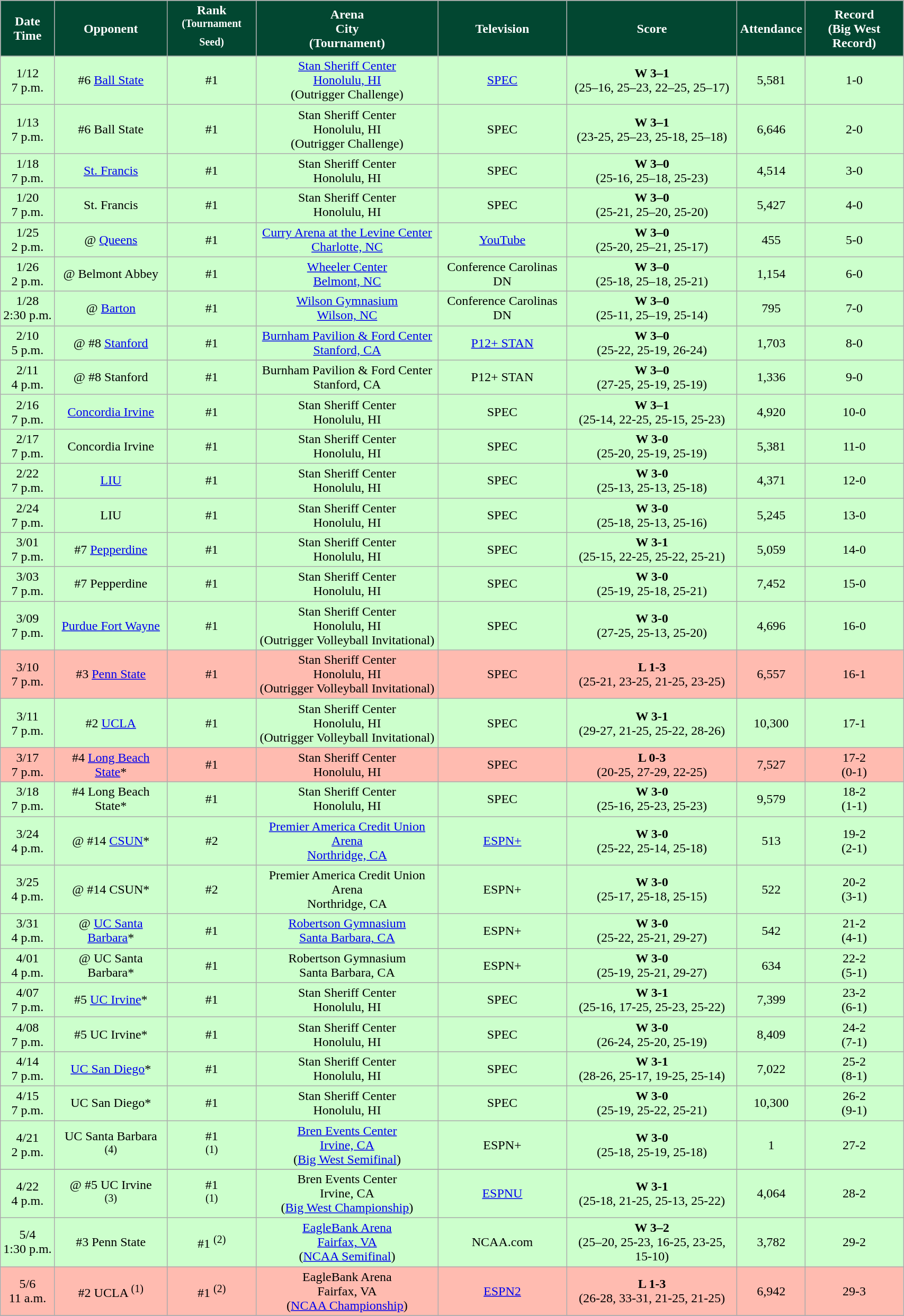<table class="wikitable sortable" style="width:90%">
<tr>
<th style="background:#024731; color:#FFFFFF;" scope="col">Date<br>Time</th>
<th style="background:#024731; color:#FFFFFF;" scope="col">Opponent</th>
<th style="background:#024731; color:#FFFFFF;" scope="col">Rank<br><sup>(Tournament Seed)</sup></th>
<th style="background:#024731; color:#FFFFFF;" scope="col">Arena<br>City<br>(Tournament)</th>
<th style="background:#024731; color:#FFFFFF;" scope="col">Television</th>
<th style="background:#024731; color:#FFFFFF;" scope="col">Score</th>
<th style="background:#024731; color:#FFFFFF;" scope="col">Attendance</th>
<th style="background:#024731; color:#FFFFFF;" scope="col">Record<br>(Big West Record)</th>
</tr>
<tr align="center" bgcolor="#ccffcc">
<td>1/12<br>7 p.m.</td>
<td>#6 <a href='#'>Ball State</a></td>
<td>#1</td>
<td><a href='#'>Stan Sheriff Center</a><br><a href='#'>Honolulu, HI</a><br>(Outrigger Challenge)</td>
<td><a href='#'>SPEC</a></td>
<td><strong>W 3–1</strong> <br> (25–16, 25–23, 22–25, 25–17)</td>
<td>5,581</td>
<td>1-0</td>
</tr>
<tr align="center" bgcolor="#ccffcc">
<td>1/13<br>7 p.m.</td>
<td>#6 Ball State</td>
<td>#1</td>
<td>Stan Sheriff Center<br>Honolulu, HI<br>(Outrigger Challenge)</td>
<td>SPEC</td>
<td><strong>W 3–1</strong> <br> (23-25, 25–23, 25-18, 25–18)</td>
<td>6,646</td>
<td>2-0</td>
</tr>
<tr align="center" bgcolor="#ccffcc">
<td>1/18<br>7 p.m.</td>
<td><a href='#'>St. Francis</a></td>
<td>#1</td>
<td>Stan Sheriff Center<br>Honolulu, HI</td>
<td>SPEC</td>
<td><strong>W 3–0</strong> <br> (25-16, 25–18, 25-23)</td>
<td>4,514</td>
<td>3-0</td>
</tr>
<tr align="center" bgcolor="#ccffcc">
<td>1/20<br>7 p.m.</td>
<td>St. Francis</td>
<td>#1</td>
<td>Stan Sheriff Center<br>Honolulu, HI</td>
<td>SPEC</td>
<td><strong>W 3–0</strong> <br> (25-21, 25–20, 25-20)</td>
<td>5,427</td>
<td>4-0</td>
</tr>
<tr align="center" bgcolor="#ccffcc">
<td>1/25<br>2 p.m.</td>
<td>@ <a href='#'>Queens</a></td>
<td>#1</td>
<td><a href='#'>Curry Arena at the Levine Center</a><br><a href='#'>Charlotte, NC</a></td>
<td><a href='#'>YouTube</a></td>
<td><strong>W 3–0</strong> <br> (25-20, 25–21, 25-17)</td>
<td>455</td>
<td>5-0</td>
</tr>
<tr align="center" bgcolor="#ccffcc">
<td>1/26<br>2 p.m.</td>
<td>@ Belmont Abbey</td>
<td>#1</td>
<td><a href='#'>Wheeler Center</a><br><a href='#'>Belmont, NC</a></td>
<td>Conference Carolinas DN</td>
<td><strong>W 3–0</strong> <br> (25-18, 25–18, 25-21)</td>
<td>1,154</td>
<td>6-0</td>
</tr>
<tr align="center" bgcolor="#ccffcc">
<td>1/28<br>2:30 p.m.</td>
<td>@ <a href='#'>Barton</a></td>
<td>#1</td>
<td><a href='#'>Wilson Gymnasium</a><br><a href='#'>Wilson, NC</a></td>
<td>Conference Carolinas DN</td>
<td><strong>W 3–0</strong> <br> (25-11, 25–19, 25-14)</td>
<td>795</td>
<td>7-0</td>
</tr>
<tr align="center" bgcolor="#ccffcc">
<td>2/10<br>5 p.m.</td>
<td>@ #8 <a href='#'>Stanford</a></td>
<td>#1</td>
<td><a href='#'>Burnham Pavilion & Ford Center</a><br><a href='#'>Stanford, CA</a></td>
<td><a href='#'>P12+ STAN</a></td>
<td><strong>W 3–0</strong> <br> (25-22, 25-19, 26-24)</td>
<td>1,703</td>
<td>8-0</td>
</tr>
<tr align="center" bgcolor="#ccffcc">
<td>2/11<br>4 p.m.</td>
<td>@ #8 Stanford</td>
<td>#1</td>
<td>Burnham Pavilion & Ford Center<br>Stanford, CA</td>
<td>P12+ STAN</td>
<td><strong>W 3–0</strong> <br> (27-25, 25-19, 25-19)</td>
<td>1,336</td>
<td>9-0</td>
</tr>
<tr align="center" bgcolor="#ccffcc">
<td>2/16<br>7 p.m.</td>
<td><a href='#'>Concordia Irvine</a></td>
<td>#1</td>
<td>Stan Sheriff Center<br>Honolulu, HI</td>
<td>SPEC</td>
<td><strong>W 3–1</strong> <br> (25-14, 22-25, 25-15, 25-23)</td>
<td>4,920</td>
<td>10-0</td>
</tr>
<tr align="center" bgcolor="#ccffcc">
<td>2/17<br>7 p.m.</td>
<td>Concordia Irvine</td>
<td>#1</td>
<td>Stan Sheriff Center<br>Honolulu, HI</td>
<td>SPEC</td>
<td><strong>W 3-0</strong> <br> (25-20, 25-19, 25-19)</td>
<td>5,381</td>
<td>11-0</td>
</tr>
<tr align="center" bgcolor="#ccffcc">
<td>2/22<br>7 p.m.</td>
<td><a href='#'>LIU</a></td>
<td>#1</td>
<td>Stan Sheriff Center<br>Honolulu, HI</td>
<td>SPEC</td>
<td><strong>W 3-0</strong> <br> (25-13, 25-13, 25-18)</td>
<td>4,371</td>
<td>12-0</td>
</tr>
<tr align="center" bgcolor="#ccffcc">
<td>2/24<br>7 p.m.</td>
<td>LIU</td>
<td>#1</td>
<td>Stan Sheriff Center<br>Honolulu, HI</td>
<td>SPEC</td>
<td><strong>W 3-0</strong> <br> (25-18, 25-13, 25-16)</td>
<td>5,245</td>
<td>13-0</td>
</tr>
<tr align="center" bgcolor="#ccffcc">
<td>3/01<br>7 p.m.</td>
<td>#7 <a href='#'>Pepperdine</a></td>
<td>#1</td>
<td>Stan Sheriff Center<br>Honolulu, HI</td>
<td>SPEC</td>
<td><strong>W 3-1</strong> <br> (25-15, 22-25, 25-22, 25-21)</td>
<td>5,059</td>
<td>14-0</td>
</tr>
<tr align="center" bgcolor="#ccffcc">
<td>3/03<br>7 p.m.</td>
<td>#7 Pepperdine</td>
<td>#1</td>
<td>Stan Sheriff Center<br>Honolulu, HI</td>
<td>SPEC</td>
<td><strong>W 3-0</strong> <br> (25-19, 25-18, 25-21)</td>
<td>7,452</td>
<td>15-0</td>
</tr>
<tr align="center" bgcolor="#ccffcc">
<td>3/09<br>7 p.m.</td>
<td><a href='#'>Purdue Fort Wayne</a></td>
<td>#1</td>
<td>Stan Sheriff Center<br>Honolulu, HI<br>(Outrigger Volleyball Invitational)</td>
<td>SPEC</td>
<td><strong>W 3-0</strong> <br> (27-25, 25-13, 25-20)</td>
<td>4,696</td>
<td>16-0</td>
</tr>
<tr align="center" bgcolor="#ffbbb">
<td>3/10<br>7 p.m.</td>
<td>#3 <a href='#'>Penn State</a></td>
<td>#1</td>
<td>Stan Sheriff Center<br>Honolulu, HI<br>(Outrigger Volleyball Invitational)</td>
<td>SPEC</td>
<td><strong>L 1-3</strong> <br> (25-21, 23-25, 21-25, 23-25)</td>
<td>6,557</td>
<td>16-1</td>
</tr>
<tr align="center" bgcolor="#ccffcc">
<td>3/11<br>7 p.m.</td>
<td>#2 <a href='#'>UCLA</a></td>
<td>#1</td>
<td>Stan Sheriff Center<br>Honolulu, HI<br>(Outrigger Volleyball Invitational)</td>
<td>SPEC</td>
<td><strong>W 3-1</strong> <br> (29-27, 21-25, 25-22, 28-26)</td>
<td>10,300</td>
<td>17-1</td>
</tr>
<tr align="center" bgcolor="#ffbbb">
<td>3/17<br>7 p.m.</td>
<td>#4 <a href='#'>Long Beach State</a>*</td>
<td>#1</td>
<td>Stan Sheriff Center<br>Honolulu, HI</td>
<td>SPEC</td>
<td><strong>L 0-3</strong> <br> (20-25, 27-29, 22-25)</td>
<td>7,527</td>
<td>17-2<br>(0-1)</td>
</tr>
<tr align="center" bgcolor="#ccffcc">
<td>3/18<br>7 p.m.</td>
<td>#4 Long Beach State*</td>
<td>#1</td>
<td>Stan Sheriff Center<br>Honolulu, HI</td>
<td>SPEC</td>
<td><strong>W 3-0</strong> <br> (25-16, 25-23, 25-23)</td>
<td>9,579</td>
<td>18-2<br>(1-1)</td>
</tr>
<tr align="center" bgcolor="#ccffcc">
<td>3/24<br>4 p.m.</td>
<td>@ #14 <a href='#'>CSUN</a>*</td>
<td>#2</td>
<td><a href='#'>Premier America Credit Union Arena</a><br><a href='#'>Northridge, CA</a></td>
<td><a href='#'>ESPN+</a></td>
<td><strong>W 3-0</strong> <br> (25-22, 25-14, 25-18)</td>
<td>513</td>
<td>19-2<br>(2-1)</td>
</tr>
<tr align="center" bgcolor="#ccffcc">
<td>3/25<br>4 p.m.</td>
<td>@ #14 CSUN*</td>
<td>#2</td>
<td>Premier America Credit Union Arena<br>Northridge, CA</td>
<td>ESPN+</td>
<td><strong>W 3-0</strong> <br> (25-17, 25-18, 25-15)</td>
<td>522</td>
<td>20-2<br>(3-1)</td>
</tr>
<tr align="center" bgcolor="#ccffcc">
<td>3/31<br>4 p.m.</td>
<td>@ <a href='#'>UC Santa Barbara</a>*</td>
<td>#1</td>
<td><a href='#'>Robertson Gymnasium</a><br><a href='#'>Santa Barbara, CA</a></td>
<td>ESPN+</td>
<td><strong>W 3-0</strong> <br> (25-22, 25-21, 29-27)</td>
<td>542</td>
<td>21-2<br>(4-1)</td>
</tr>
<tr align="center" bgcolor="#ccffcc">
<td>4/01<br>4 p.m.</td>
<td>@ UC Santa Barbara*</td>
<td>#1</td>
<td>Robertson Gymnasium<br>Santa Barbara, CA</td>
<td>ESPN+</td>
<td><strong>W 3-0</strong> <br> (25-19, 25-21, 29-27)</td>
<td>634</td>
<td>22-2<br>(5-1)</td>
</tr>
<tr align="center" bgcolor="#ccffcc">
<td>4/07<br>7 p.m.</td>
<td>#5 <a href='#'>UC Irvine</a>*</td>
<td>#1</td>
<td>Stan Sheriff Center<br>Honolulu, HI</td>
<td>SPEC</td>
<td><strong>W 3-1</strong> <br> (25-16, 17-25, 25-23, 25-22)</td>
<td>7,399</td>
<td>23-2<br>(6-1)</td>
</tr>
<tr align="center" bgcolor="#ccffcc">
<td>4/08<br>7 p.m.</td>
<td>#5 UC Irvine*</td>
<td>#1</td>
<td>Stan Sheriff Center<br>Honolulu, HI</td>
<td>SPEC</td>
<td><strong>W 3-0</strong> <br> (26-24, 25-20, 25-19)</td>
<td>8,409</td>
<td>24-2<br>(7-1)</td>
</tr>
<tr align="center" bgcolor="#ccffcc">
<td>4/14<br>7 p.m.</td>
<td><a href='#'>UC San Diego</a>*</td>
<td>#1</td>
<td>Stan Sheriff Center<br>Honolulu, HI</td>
<td>SPEC</td>
<td><strong>W 3-1</strong> <br> (28-26, 25-17, 19-25, 25-14)</td>
<td>7,022</td>
<td>25-2<br>(8-1)</td>
</tr>
<tr align="center" bgcolor="#ccffcc">
<td>4/15<br>7 p.m.</td>
<td>UC San Diego*</td>
<td>#1</td>
<td>Stan Sheriff Center<br>Honolulu, HI</td>
<td>SPEC</td>
<td><strong>W 3-0</strong> <br> (25-19, 25-22, 25-21)</td>
<td>10,300</td>
<td>26-2<br>(9-1)</td>
</tr>
<tr align="center" bgcolor="#ccffcc">
<td>4/21<br>2 p.m.</td>
<td>UC Santa Barbara<br><sup>(4)</sup></td>
<td>#1<br><sup>(1)</sup></td>
<td><a href='#'>Bren Events Center</a><br><a href='#'>Irvine, CA</a><br>(<a href='#'>Big West Semifinal</a>)</td>
<td>ESPN+</td>
<td><strong>W 3-0</strong> <br> (25-18, 25-19, 25-18)</td>
<td>1</td>
<td>27-2</td>
</tr>
<tr>
</tr>
<tr align="center" bgcolor="#ccffcc">
<td>4/22<br>4 p.m.</td>
<td>@ #5 UC Irvine<br><sup>(3)</sup></td>
<td>#1<br><sup>(1)</sup></td>
<td>Bren Events Center<br>Irvine, CA<br>(<a href='#'>Big West Championship</a>)</td>
<td><a href='#'>ESPNU</a></td>
<td><strong>W 3-1</strong> <br> (25-18, 21-25, 25-13, 25-22)</td>
<td>4,064</td>
<td>28-2</td>
</tr>
<tr align="center" bgcolor="#ccffcc">
<td>5/4<br>1:30 p.m.</td>
<td>#3 Penn State</td>
<td>#1 <sup>(2)</sup></td>
<td><a href='#'>EagleBank Arena</a><br><a href='#'>Fairfax, VA</a><br>(<a href='#'>NCAA Semifinal</a>)</td>
<td>NCAA.com</td>
<td><strong>W 3–2</strong><br>(25–20, 25-23, 16-25, 23-25, 15-10)</td>
<td>3,782</td>
<td>29-2</td>
</tr>
<tr align="center" bgcolor="#ffbbb">
<td>5/6<br>11 a.m.</td>
<td>#2 UCLA <sup>(1)</sup></td>
<td>#1 <sup>(2)</sup></td>
<td>EagleBank Arena<br>Fairfax, VA<br>(<a href='#'>NCAA Championship</a>)</td>
<td><a href='#'>ESPN2</a></td>
<td><strong>L 1-3</strong><br>(26-28, 33-31, 21-25, 21-25)</td>
<td>6,942</td>
<td>29-3</td>
</tr>
<tr>
</tr>
</table>
